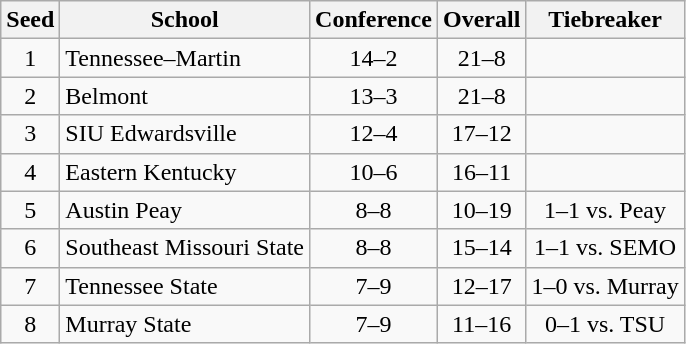<table class="wikitable" style="text-align:center">
<tr>
<th>Seed</th>
<th>School</th>
<th>Conference</th>
<th>Overall</th>
<th>Tiebreaker</th>
</tr>
<tr>
<td>1</td>
<td align=left>Tennessee–Martin</td>
<td>14–2</td>
<td>21–8</td>
<td></td>
</tr>
<tr>
<td>2</td>
<td align=left>Belmont</td>
<td>13–3</td>
<td>21–8</td>
<td></td>
</tr>
<tr>
<td>3</td>
<td align=left>SIU Edwardsville</td>
<td>12–4</td>
<td>17–12</td>
<td></td>
</tr>
<tr>
<td>4</td>
<td align=left>Eastern Kentucky</td>
<td>10–6</td>
<td>16–11</td>
<td></td>
</tr>
<tr>
<td>5</td>
<td align=left>Austin Peay</td>
<td>8–8</td>
<td>10–19</td>
<td>1–1 vs. Peay</td>
</tr>
<tr>
<td>6</td>
<td align=left>Southeast Missouri State</td>
<td>8–8</td>
<td>15–14</td>
<td>1–1 vs. SEMO</td>
</tr>
<tr>
<td>7</td>
<td align=left>Tennessee State</td>
<td>7–9</td>
<td>12–17</td>
<td>1–0 vs. Murray</td>
</tr>
<tr>
<td>8</td>
<td align=left>Murray State</td>
<td>7–9</td>
<td>11–16</td>
<td>0–1 vs. TSU</td>
</tr>
</table>
